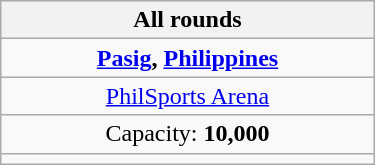<table class=wikitable style=text-align:center width=250>
<tr>
<th>All rounds</th>
</tr>
<tr>
<td><strong> <a href='#'>Pasig</a>, <a href='#'>Philippines</a></strong></td>
</tr>
<tr>
<td><a href='#'>PhilSports Arena</a></td>
</tr>
<tr>
<td>Capacity: <strong>10,000</strong></td>
</tr>
<tr>
<td></td>
</tr>
</table>
